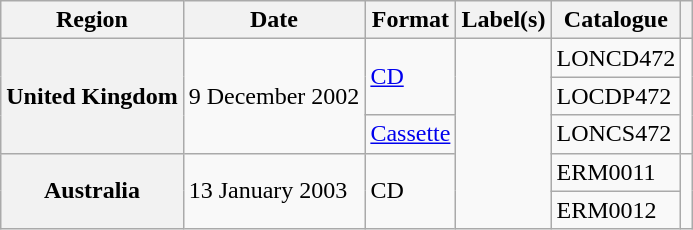<table class="wikitable plainrowheaders">
<tr>
<th scope="col">Region</th>
<th scope="col">Date</th>
<th scope="col">Format</th>
<th scope="col">Label(s)</th>
<th scope="col">Catalogue</th>
<th scope="col"></th>
</tr>
<tr>
<th scope="row" rowspan="3">United Kingdom</th>
<td rowspan="3">9 December 2002</td>
<td rowspan="2"><a href='#'>CD</a></td>
<td rowspan="5"></td>
<td>LONCD472</td>
<td rowspan="3" align="center"></td>
</tr>
<tr>
<td>LOCDP472</td>
</tr>
<tr>
<td><a href='#'>Cassette</a></td>
<td>LONCS472</td>
</tr>
<tr>
<th scope="row" rowspan="2">Australia</th>
<td rowspan="2">13 January 2003</td>
<td rowspan="2">CD</td>
<td>ERM0011</td>
<td rowspan="2" align="center"></td>
</tr>
<tr>
<td>ERM0012</td>
</tr>
</table>
